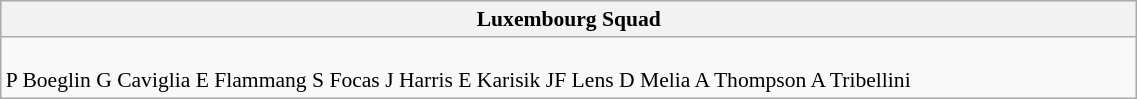<table class="wikitable" style="text-align:left; font-size:90%; width:60%">
<tr>
<th colspan="100%">Luxembourg Squad</th>
</tr>
<tr valign="top">
<td><br>P Boeglin
G Caviglia
E Flammang
S Focas
J Harris
E Karisik
JF Lens
D Melia
A Thompson
A Tribellini</td>
</tr>
</table>
